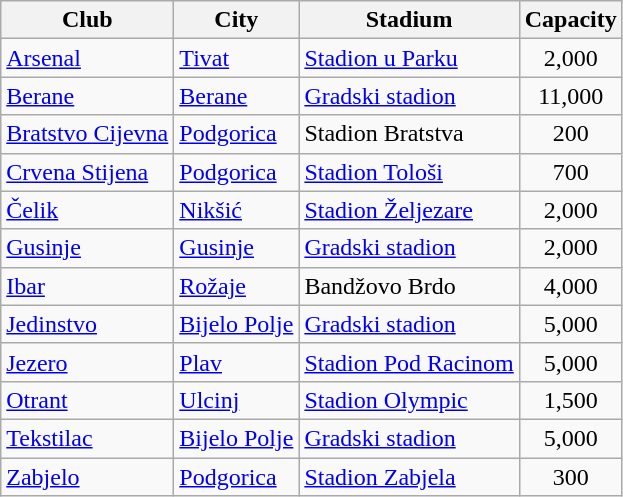<table class="wikitable sortable">
<tr>
<th>Club</th>
<th>City</th>
<th>Stadium</th>
<th>Capacity</th>
</tr>
<tr>
<td><a href='#'>Arsenal</a></td>
<td><a href='#'>Tivat</a></td>
<td><a href='#'>Stadion u Parku</a></td>
<td align="center">2,000</td>
</tr>
<tr>
<td><a href='#'>Berane</a></td>
<td><a href='#'>Berane</a></td>
<td><a href='#'>Gradski stadion</a></td>
<td align="center">11,000</td>
</tr>
<tr>
<td><a href='#'>Bratstvo Cijevna</a></td>
<td><a href='#'>Podgorica</a></td>
<td>Stadion Bratstva</td>
<td align="center">200</td>
</tr>
<tr>
<td><a href='#'>Crvena Stijena</a></td>
<td><a href='#'>Podgorica</a></td>
<td><a href='#'>Stadion Tološi</a></td>
<td align="center">700</td>
</tr>
<tr>
<td><a href='#'>Čelik</a></td>
<td><a href='#'>Nikšić</a></td>
<td><a href='#'>Stadion Željezare</a></td>
<td align="center">2,000</td>
</tr>
<tr>
<td><a href='#'>Gusinje</a></td>
<td><a href='#'>Gusinje</a></td>
<td><a href='#'>Gradski stadion</a></td>
<td align="center">2,000</td>
</tr>
<tr>
<td><a href='#'>Ibar</a></td>
<td><a href='#'>Rožaje</a></td>
<td>Bandžovo Brdo</td>
<td align="center">4,000</td>
</tr>
<tr>
<td><a href='#'>Jedinstvo</a></td>
<td><a href='#'>Bijelo Polje</a></td>
<td><a href='#'>Gradski stadion</a></td>
<td align="center">5,000</td>
</tr>
<tr>
<td><a href='#'>Jezero</a></td>
<td><a href='#'>Plav</a></td>
<td><a href='#'>Stadion Pod Racinom</a></td>
<td align="center">5,000</td>
</tr>
<tr>
<td><a href='#'>Otrant</a></td>
<td><a href='#'>Ulcinj</a></td>
<td><a href='#'>Stadion Olympic</a></td>
<td align="center">1,500</td>
</tr>
<tr>
<td><a href='#'>Tekstilac</a></td>
<td><a href='#'>Bijelo Polje</a></td>
<td><a href='#'>Gradski stadion</a></td>
<td align="center">5,000</td>
</tr>
<tr>
<td><a href='#'>Zabjelo</a></td>
<td><a href='#'>Podgorica</a></td>
<td><a href='#'>Stadion Zabjela</a></td>
<td align="center">300</td>
</tr>
</table>
